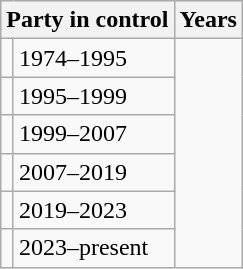<table class="wikitable">
<tr>
<th colspan=2>Party in control</th>
<th>Years</th>
</tr>
<tr>
<td></td>
<td>1974–1995</td>
</tr>
<tr>
<td></td>
<td>1995–1999</td>
</tr>
<tr>
<td></td>
<td>1999–2007</td>
</tr>
<tr>
<td></td>
<td>2007–2019</td>
</tr>
<tr>
<td></td>
<td>2019–2023</td>
</tr>
<tr>
<td></td>
<td>2023–present</td>
</tr>
</table>
